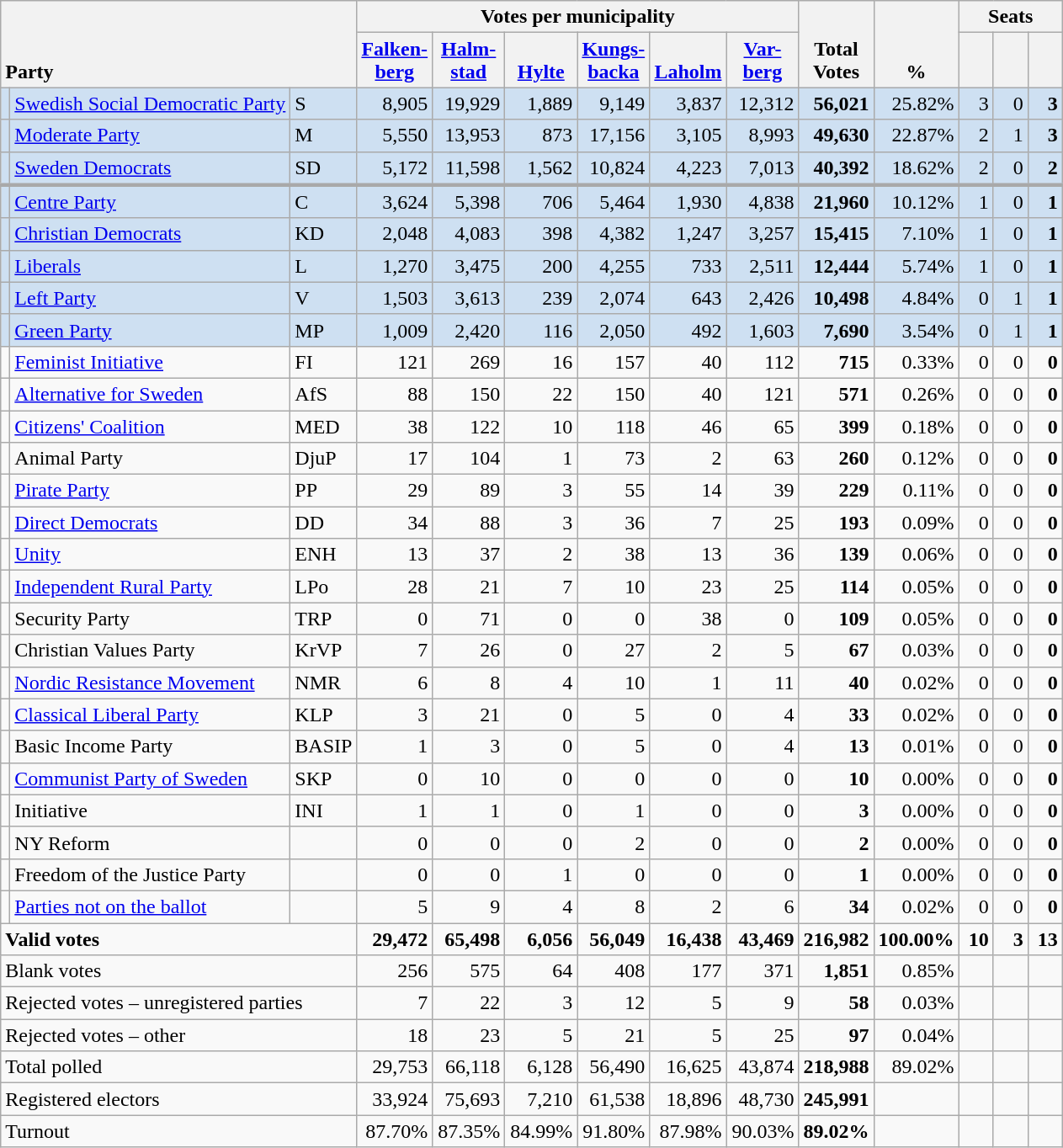<table class="wikitable" border="1" style="text-align:right;">
<tr>
<th style="text-align:left;" valign=bottom rowspan=2 colspan=3>Party</th>
<th colspan=6>Votes per municipality</th>
<th align=center valign=bottom rowspan=2 width="50">Total Votes</th>
<th align=center valign=bottom rowspan=2 width="50">%</th>
<th colspan=3>Seats</th>
</tr>
<tr>
<th align=center valign=bottom width="50"><a href='#'>Falken- berg</a></th>
<th align=center valign=bottom width="50"><a href='#'>Halm- stad</a></th>
<th align=center valign=bottom width="50"><a href='#'>Hylte</a></th>
<th align=center valign=bottom width="50"><a href='#'>Kungs- backa</a></th>
<th align=center valign=bottom width="50"><a href='#'>Laholm</a></th>
<th align=center valign=bottom width="50"><a href='#'>Var- berg</a></th>
<th align=center valign=bottom width="20"><small></small></th>
<th align=center valign=bottom width="20"><small><a href='#'></a></small></th>
<th align=center valign=bottom width="20"><small></small></th>
</tr>
<tr style="background:#CEE0F2;">
<td></td>
<td align=left style="white-space: nowrap;"><a href='#'>Swedish Social Democratic Party</a></td>
<td align=left>S</td>
<td>8,905</td>
<td>19,929</td>
<td>1,889</td>
<td>9,149</td>
<td>3,837</td>
<td>12,312</td>
<td><strong>56,021</strong></td>
<td>25.82%</td>
<td>3</td>
<td>0</td>
<td><strong>3</strong></td>
</tr>
<tr style="background:#CEE0F2;">
<td></td>
<td align=left><a href='#'>Moderate Party</a></td>
<td align=left>M</td>
<td>5,550</td>
<td>13,953</td>
<td>873</td>
<td>17,156</td>
<td>3,105</td>
<td>8,993</td>
<td><strong>49,630</strong></td>
<td>22.87%</td>
<td>2</td>
<td>1</td>
<td><strong>3</strong></td>
</tr>
<tr style="background:#CEE0F2;">
<td></td>
<td align=left><a href='#'>Sweden Democrats</a></td>
<td align=left>SD</td>
<td>5,172</td>
<td>11,598</td>
<td>1,562</td>
<td>10,824</td>
<td>4,223</td>
<td>7,013</td>
<td><strong>40,392</strong></td>
<td>18.62%</td>
<td>2</td>
<td>0</td>
<td><strong>2</strong></td>
</tr>
<tr style="background:#CEE0F2; border-top:3px solid darkgray;">
<td></td>
<td align=left><a href='#'>Centre Party</a></td>
<td align=left>C</td>
<td>3,624</td>
<td>5,398</td>
<td>706</td>
<td>5,464</td>
<td>1,930</td>
<td>4,838</td>
<td><strong>21,960</strong></td>
<td>10.12%</td>
<td>1</td>
<td>0</td>
<td><strong>1</strong></td>
</tr>
<tr style="background:#CEE0F2;">
<td></td>
<td align=left><a href='#'>Christian Democrats</a></td>
<td align=left>KD</td>
<td>2,048</td>
<td>4,083</td>
<td>398</td>
<td>4,382</td>
<td>1,247</td>
<td>3,257</td>
<td><strong>15,415</strong></td>
<td>7.10%</td>
<td>1</td>
<td>0</td>
<td><strong>1</strong></td>
</tr>
<tr style="background:#CEE0F2;">
<td></td>
<td align=left><a href='#'>Liberals</a></td>
<td align=left>L</td>
<td>1,270</td>
<td>3,475</td>
<td>200</td>
<td>4,255</td>
<td>733</td>
<td>2,511</td>
<td><strong>12,444</strong></td>
<td>5.74%</td>
<td>1</td>
<td>0</td>
<td><strong>1</strong></td>
</tr>
<tr style="background:#CEE0F2;">
<td></td>
<td align=left><a href='#'>Left Party</a></td>
<td align=left>V</td>
<td>1,503</td>
<td>3,613</td>
<td>239</td>
<td>2,074</td>
<td>643</td>
<td>2,426</td>
<td><strong>10,498</strong></td>
<td>4.84%</td>
<td>0</td>
<td>1</td>
<td><strong>1</strong></td>
</tr>
<tr style="background:#CEE0F2;">
<td></td>
<td align=left><a href='#'>Green Party</a></td>
<td align=left>MP</td>
<td>1,009</td>
<td>2,420</td>
<td>116</td>
<td>2,050</td>
<td>492</td>
<td>1,603</td>
<td><strong>7,690</strong></td>
<td>3.54%</td>
<td>0</td>
<td>1</td>
<td><strong>1</strong></td>
</tr>
<tr>
<td></td>
<td align=left><a href='#'>Feminist Initiative</a></td>
<td align=left>FI</td>
<td>121</td>
<td>269</td>
<td>16</td>
<td>157</td>
<td>40</td>
<td>112</td>
<td><strong>715</strong></td>
<td>0.33%</td>
<td>0</td>
<td>0</td>
<td><strong>0</strong></td>
</tr>
<tr>
<td></td>
<td align=left><a href='#'>Alternative for Sweden</a></td>
<td align=left>AfS</td>
<td>88</td>
<td>150</td>
<td>22</td>
<td>150</td>
<td>40</td>
<td>121</td>
<td><strong>571</strong></td>
<td>0.26%</td>
<td>0</td>
<td>0</td>
<td><strong>0</strong></td>
</tr>
<tr>
<td></td>
<td align=left><a href='#'>Citizens' Coalition</a></td>
<td align=left>MED</td>
<td>38</td>
<td>122</td>
<td>10</td>
<td>118</td>
<td>46</td>
<td>65</td>
<td><strong>399</strong></td>
<td>0.18%</td>
<td>0</td>
<td>0</td>
<td><strong>0</strong></td>
</tr>
<tr>
<td></td>
<td align=left>Animal Party</td>
<td align=left>DjuP</td>
<td>17</td>
<td>104</td>
<td>1</td>
<td>73</td>
<td>2</td>
<td>63</td>
<td><strong>260</strong></td>
<td>0.12%</td>
<td>0</td>
<td>0</td>
<td><strong>0</strong></td>
</tr>
<tr>
<td></td>
<td align=left><a href='#'>Pirate Party</a></td>
<td align=left>PP</td>
<td>29</td>
<td>89</td>
<td>3</td>
<td>55</td>
<td>14</td>
<td>39</td>
<td><strong>229</strong></td>
<td>0.11%</td>
<td>0</td>
<td>0</td>
<td><strong>0</strong></td>
</tr>
<tr>
<td></td>
<td align=left><a href='#'>Direct Democrats</a></td>
<td align=left>DD</td>
<td>34</td>
<td>88</td>
<td>3</td>
<td>36</td>
<td>7</td>
<td>25</td>
<td><strong>193</strong></td>
<td>0.09%</td>
<td>0</td>
<td>0</td>
<td><strong>0</strong></td>
</tr>
<tr>
<td></td>
<td align=left><a href='#'>Unity</a></td>
<td align=left>ENH</td>
<td>13</td>
<td>37</td>
<td>2</td>
<td>38</td>
<td>13</td>
<td>36</td>
<td><strong>139</strong></td>
<td>0.06%</td>
<td>0</td>
<td>0</td>
<td><strong>0</strong></td>
</tr>
<tr>
<td></td>
<td align=left><a href='#'>Independent Rural Party</a></td>
<td align=left>LPo</td>
<td>28</td>
<td>21</td>
<td>7</td>
<td>10</td>
<td>23</td>
<td>25</td>
<td><strong>114</strong></td>
<td>0.05%</td>
<td>0</td>
<td>0</td>
<td><strong>0</strong></td>
</tr>
<tr>
<td></td>
<td align=left>Security Party</td>
<td align=left>TRP</td>
<td>0</td>
<td>71</td>
<td>0</td>
<td>0</td>
<td>38</td>
<td>0</td>
<td><strong>109</strong></td>
<td>0.05%</td>
<td>0</td>
<td>0</td>
<td><strong>0</strong></td>
</tr>
<tr>
<td></td>
<td align=left>Christian Values Party</td>
<td align=left>KrVP</td>
<td>7</td>
<td>26</td>
<td>0</td>
<td>27</td>
<td>2</td>
<td>5</td>
<td><strong>67</strong></td>
<td>0.03%</td>
<td>0</td>
<td>0</td>
<td><strong>0</strong></td>
</tr>
<tr>
<td></td>
<td align=left><a href='#'>Nordic Resistance Movement</a></td>
<td align=left>NMR</td>
<td>6</td>
<td>8</td>
<td>4</td>
<td>10</td>
<td>1</td>
<td>11</td>
<td><strong>40</strong></td>
<td>0.02%</td>
<td>0</td>
<td>0</td>
<td><strong>0</strong></td>
</tr>
<tr>
<td></td>
<td align=left><a href='#'>Classical Liberal Party</a></td>
<td align=left>KLP</td>
<td>3</td>
<td>21</td>
<td>0</td>
<td>5</td>
<td>0</td>
<td>4</td>
<td><strong>33</strong></td>
<td>0.02%</td>
<td>0</td>
<td>0</td>
<td><strong>0</strong></td>
</tr>
<tr>
<td></td>
<td align=left>Basic Income Party</td>
<td align=left>BASIP</td>
<td>1</td>
<td>3</td>
<td>0</td>
<td>5</td>
<td>0</td>
<td>4</td>
<td><strong>13</strong></td>
<td>0.01%</td>
<td>0</td>
<td>0</td>
<td><strong>0</strong></td>
</tr>
<tr>
<td></td>
<td align=left><a href='#'>Communist Party of Sweden</a></td>
<td align=left>SKP</td>
<td>0</td>
<td>10</td>
<td>0</td>
<td>0</td>
<td>0</td>
<td>0</td>
<td><strong>10</strong></td>
<td>0.00%</td>
<td>0</td>
<td>0</td>
<td><strong>0</strong></td>
</tr>
<tr>
<td></td>
<td align=left>Initiative</td>
<td align=left>INI</td>
<td>1</td>
<td>1</td>
<td>0</td>
<td>1</td>
<td>0</td>
<td>0</td>
<td><strong>3</strong></td>
<td>0.00%</td>
<td>0</td>
<td>0</td>
<td><strong>0</strong></td>
</tr>
<tr>
<td></td>
<td align=left>NY Reform</td>
<td></td>
<td>0</td>
<td>0</td>
<td>0</td>
<td>2</td>
<td>0</td>
<td>0</td>
<td><strong>2</strong></td>
<td>0.00%</td>
<td>0</td>
<td>0</td>
<td><strong>0</strong></td>
</tr>
<tr>
<td></td>
<td align=left>Freedom of the Justice Party</td>
<td></td>
<td>0</td>
<td>0</td>
<td>1</td>
<td>0</td>
<td>0</td>
<td>0</td>
<td><strong>1</strong></td>
<td>0.00%</td>
<td>0</td>
<td>0</td>
<td><strong>0</strong></td>
</tr>
<tr>
<td></td>
<td align=left><a href='#'>Parties not on the ballot</a></td>
<td></td>
<td>5</td>
<td>9</td>
<td>4</td>
<td>8</td>
<td>2</td>
<td>6</td>
<td><strong>34</strong></td>
<td>0.02%</td>
<td>0</td>
<td>0</td>
<td><strong>0</strong></td>
</tr>
<tr style="font-weight:bold">
<td align=left colspan=3>Valid votes</td>
<td>29,472</td>
<td>65,498</td>
<td>6,056</td>
<td>56,049</td>
<td>16,438</td>
<td>43,469</td>
<td>216,982</td>
<td>100.00%</td>
<td>10</td>
<td>3</td>
<td>13</td>
</tr>
<tr>
<td align=left colspan=3>Blank votes</td>
<td>256</td>
<td>575</td>
<td>64</td>
<td>408</td>
<td>177</td>
<td>371</td>
<td><strong>1,851</strong></td>
<td>0.85%</td>
<td></td>
<td></td>
<td></td>
</tr>
<tr>
<td align=left colspan=3>Rejected votes – unregistered parties</td>
<td>7</td>
<td>22</td>
<td>3</td>
<td>12</td>
<td>5</td>
<td>9</td>
<td><strong>58</strong></td>
<td>0.03%</td>
<td></td>
<td></td>
<td></td>
</tr>
<tr>
<td align=left colspan=3>Rejected votes – other</td>
<td>18</td>
<td>23</td>
<td>5</td>
<td>21</td>
<td>5</td>
<td>25</td>
<td><strong>97</strong></td>
<td>0.04%</td>
<td></td>
<td></td>
<td></td>
</tr>
<tr>
<td align=left colspan=3>Total polled</td>
<td>29,753</td>
<td>66,118</td>
<td>6,128</td>
<td>56,490</td>
<td>16,625</td>
<td>43,874</td>
<td><strong>218,988</strong></td>
<td>89.02%</td>
<td></td>
<td></td>
<td></td>
</tr>
<tr>
<td align=left colspan=3>Registered electors</td>
<td>33,924</td>
<td>75,693</td>
<td>7,210</td>
<td>61,538</td>
<td>18,896</td>
<td>48,730</td>
<td><strong>245,991</strong></td>
<td></td>
<td></td>
<td></td>
<td></td>
</tr>
<tr>
<td align=left colspan=3>Turnout</td>
<td>87.70%</td>
<td>87.35%</td>
<td>84.99%</td>
<td>91.80%</td>
<td>87.98%</td>
<td>90.03%</td>
<td><strong>89.02%</strong></td>
<td></td>
<td></td>
<td></td>
<td></td>
</tr>
</table>
